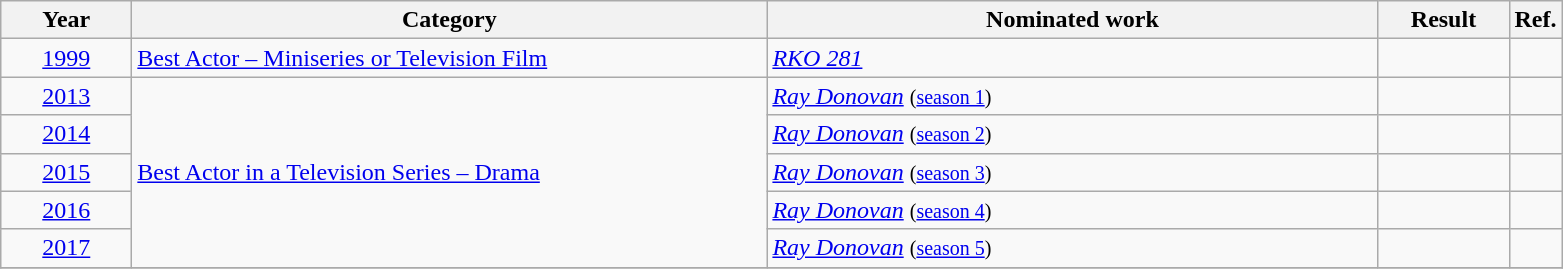<table class=wikitable>
<tr>
<th scope="col" style="width:5em;">Year</th>
<th scope="col" style="width:26em;">Category</th>
<th scope="col" style="width:25em;">Nominated work</th>
<th scope="col" style="width:5em;">Result</th>
<th>Ref.</th>
</tr>
<tr>
<td style="text-align:center;"><a href='#'>1999</a></td>
<td><a href='#'>Best Actor – Miniseries or Television Film</a></td>
<td><em><a href='#'>RKO 281</a></em></td>
<td></td>
<td></td>
</tr>
<tr>
<td style="text-align:center;"><a href='#'>2013</a></td>
<td rowspan="5"><a href='#'>Best Actor in a Television Series – Drama</a></td>
<td><em><a href='#'>Ray Donovan</a></em> <small> (<a href='#'>season 1</a>) </small></td>
<td></td>
<td></td>
</tr>
<tr>
<td style="text-align:center;"><a href='#'>2014</a></td>
<td><em><a href='#'>Ray Donovan</a></em> <small> (<a href='#'>season 2</a>) </small></td>
<td></td>
<td></td>
</tr>
<tr>
<td style="text-align:center;"><a href='#'>2015</a></td>
<td><em><a href='#'>Ray Donovan</a></em> <small> (<a href='#'>season 3</a>) </small></td>
<td></td>
<td></td>
</tr>
<tr>
<td style="text-align:center;"><a href='#'>2016</a></td>
<td><em><a href='#'>Ray Donovan</a></em> <small> (<a href='#'>season 4</a>) </small></td>
<td></td>
<td></td>
</tr>
<tr>
<td style="text-align:center;"><a href='#'>2017</a></td>
<td><em><a href='#'>Ray Donovan</a></em> <small> (<a href='#'>season 5</a>) </small></td>
<td></td>
<td></td>
</tr>
<tr>
</tr>
</table>
